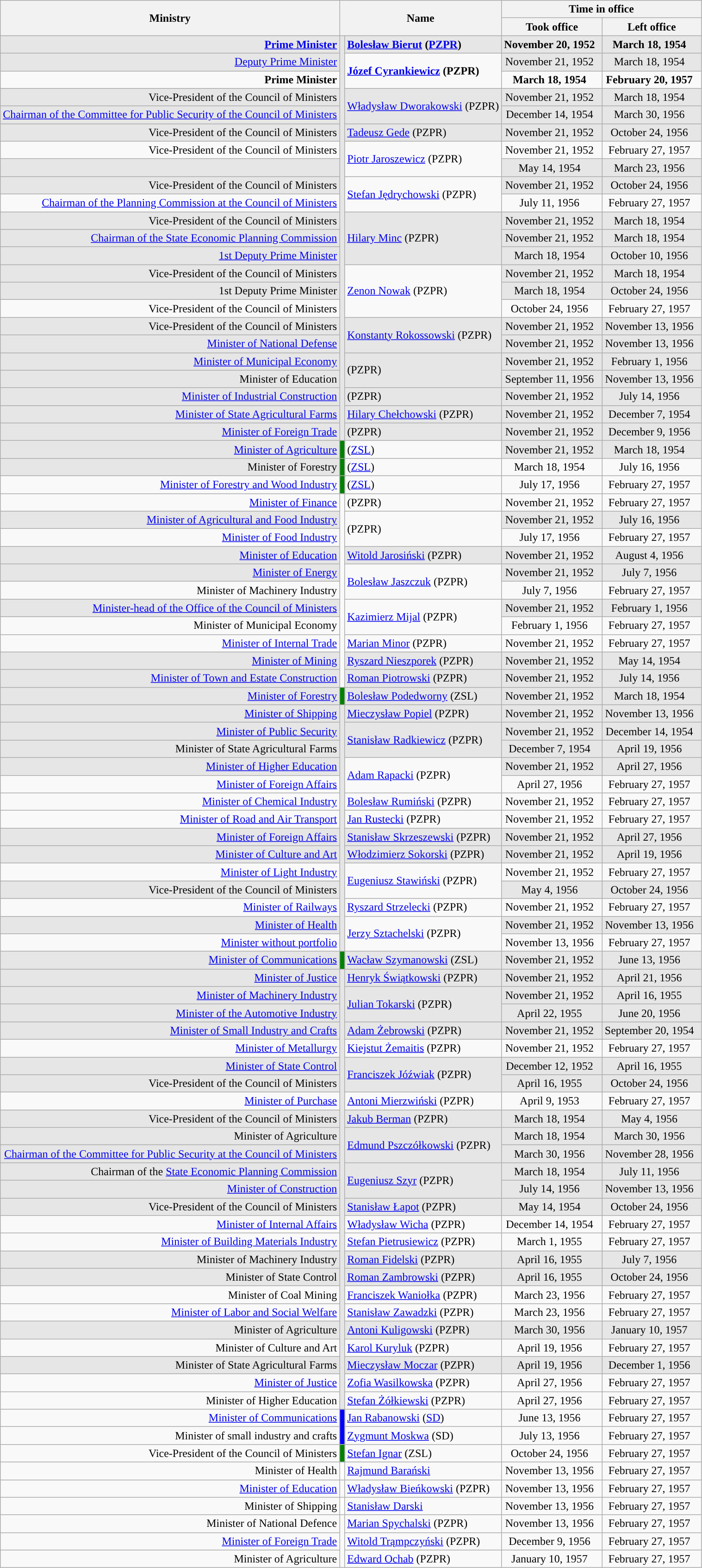<table class="wikitable">
<tr>
<th rowspan=2>Ministry</th>
<th rowspan=2 colspan=2>Name</th>
<th colspan=2>Time in office</th>
</tr>
<tr>
<th>Took office</th>
<th>Left office</th>
</tr>
<tr style="background: #E6E6E6;">
<td style="text-align: right;"><strong><a href='#'>Prime Minister</a></strong></td>
<td rowspan=23 style="background: "></td>
<td><strong><a href='#'>Bolesław Bierut</a> (<a href='#'>PZPR</a>)</strong></td>
<td align="center" style="padding-right:10px"><strong>November 20, 1952</strong></td>
<td align="center" style="padding-right:10px"><strong>March 18, 1954</strong></td>
</tr>
<tr>
<td style="text-align: right; background: #E6E6E6;"><a href='#'>Deputy Prime Minister</a></td>
<td rowspan=2><strong><a href='#'>Józef Cyrankiewicz</a> (PZPR)</strong></td>
<td align="center" style="padding-right:10px; background: #E6E6E6">November 21, 1952</td>
<td align="center" style="padding-right:10px; background: #E6E6E6">March 18, 1954</td>
</tr>
<tr>
<td style="text-align: right;"><strong>Prime Minister</strong></td>
<td align="center" style="padding-right:10px"><strong>March 18, 1954</strong></td>
<td align="center" style="padding-right:10px"><strong>February 20, 1957</strong></td>
</tr>
<tr style="background: #E6E6E6;">
<td style="text-align: right;">Vice-President of the Council of Ministers</td>
<td rowspan=2><a href='#'>Władysław Dworakowski</a> (PZPR)</td>
<td align="center" style="padding-right:10px">November 21, 1952</td>
<td align="center" style="padding-right:10px">March 18, 1954</td>
</tr>
<tr style="background: #E6E6E6;">
<td style="text-align: right;"><a href='#'>Chairman of the Committee for Public Security of the Council of Ministers</a></td>
<td align="center" style="padding-right:10px">December 14, 1954</td>
<td align="center" style="padding-right:10px">March 30, 1956</td>
</tr>
<tr style="background: #E6E6E6;">
<td style="text-align: right;">Vice-President of the Council of Ministers</td>
<td><a href='#'>Tadeusz Gede</a> (PZPR)</td>
<td align="center" style="padding-right:10px">November 21, 1952</td>
<td align="center" style="padding-right:10px">October 24, 1956</td>
</tr>
<tr>
<td style="text-align: right;">Vice-President of the Council of Ministers</td>
<td rowspan=2><a href='#'>Piotr Jaroszewicz</a> (PZPR)</td>
<td align="center" style="padding-right:10px">November 21, 1952</td>
<td align="center" style="padding-right:10px">February 27, 1957</td>
</tr>
<tr style="background: #E6E6E6;">
<td style="text-align: right;"></td>
<td align="center" style="padding-right:10px">May 14, 1954</td>
<td align="center" style="padding-right:10px">March 23, 1956</td>
</tr>
<tr>
<td style="text-align: right; background: #E6E6E6;">Vice-President of the Council of Ministers</td>
<td rowspan=2><a href='#'>Stefan Jędrychowski</a> (PZPR)</td>
<td align="center" style="padding-right:10px; background: #E6E6E6">November 21, 1952</td>
<td align="center" style="padding-right:10px; background: #E6E6E6">October 24, 1956</td>
</tr>
<tr>
<td style="text-align: right;"><a href='#'>Chairman of the Planning Commission at the Council of Ministers</a></td>
<td align="center" style="padding-right:10px">July 11, 1956</td>
<td align="center" style="padding-right:10px">February 27, 1957</td>
</tr>
<tr style="background: #E6E6E6;">
<td style="text-align: right;">Vice-President of the Council of Ministers</td>
<td rowspan=3><a href='#'>Hilary Minc</a> (PZPR)</td>
<td align="center" style="padding-right:10px">November 21, 1952</td>
<td align="center" style="padding-right:10px">March 18, 1954</td>
</tr>
<tr style="background: #E6E6E6;">
<td style="text-align: right;"><a href='#'>Chairman of the State Economic Planning Commission</a></td>
<td align="center" style="padding-right:10px">November 21, 1952</td>
<td align="center" style="padding-right:10px">March 18, 1954</td>
</tr>
<tr style="background: #E6E6E6;">
<td style="text-align: right;"><a href='#'>1st Deputy Prime Minister</a></td>
<td align="center" style="padding-right:10px">March 18, 1954</td>
<td align="center" style="padding-right:10px">October 10, 1956</td>
</tr>
<tr>
<td style="text-align: right; background: #E6E6E6;">Vice-President of the Council of Ministers</td>
<td rowspan=3><a href='#'>Zenon Nowak</a> (PZPR)</td>
<td align="center" style="padding-right:10px; background: #E6E6E6">November 21, 1952</td>
<td align="center" style="padding-right:10px; background: #E6E6E6">March 18, 1954</td>
</tr>
<tr>
<td style="text-align: right; background: #E6E6E6;">1st Deputy Prime Minister</td>
<td align="center" style="padding-right:10px; background: #E6E6E6">March 18, 1954</td>
<td align="center" style="padding-right:10px; background: #E6E6E6">October 24, 1956</td>
</tr>
<tr>
<td style="text-align: right;">Vice-President of the Council of Ministers</td>
<td align="center" style="padding-right:10px">October 24, 1956</td>
<td align="center" style="padding-right:10px">February 27, 1957</td>
</tr>
<tr style="background: #E6E6E6;">
<td style="text-align: right;">Vice-President of the Council of Ministers</td>
<td rowspan=2><a href='#'>Konstanty Rokossowski</a> (PZPR)</td>
<td align="center" style="padding-right:10px">November 21, 1952</td>
<td align="center" style="padding-right:10px">November 13, 1956</td>
</tr>
<tr style="background: #E6E6E6;">
<td style="text-align: right;"><a href='#'>Minister of National Defense</a></td>
<td align="center" style="padding-right:10px">November 21, 1952</td>
<td align="center" style="padding-right:10px">November 13, 1956</td>
</tr>
<tr style="background: #E6E6E6;">
<td style="text-align: right;"><a href='#'>Minister of Municipal Economy</a></td>
<td rowspan=2> (PZPR)</td>
<td align="center" style="padding-right:10px">November 21, 1952</td>
<td align="center" style="padding-right:10px">February 1, 1956</td>
</tr>
<tr style="background: #E6E6E6;">
<td style="text-align: right;">Minister of Education</td>
<td align="center" style="padding-right:10px">September 11, 1956</td>
<td align="center" style="padding-right:10px">November 13, 1956</td>
</tr>
<tr style="background: #E6E6E6;">
<td style="text-align: right;"><a href='#'>Minister of Industrial Construction</a></td>
<td> (PZPR)</td>
<td align="center" style="padding-right:10px">November 21, 1952</td>
<td align="center" style="padding-right:10px">July 14, 1956</td>
</tr>
<tr style="background: #E6E6E6;">
<td style="text-align: right;"><a href='#'>Minister of State Agricultural Farms</a></td>
<td><a href='#'>Hilary Chełchowski</a> (PZPR)</td>
<td align="center" style="padding-right:10px">November 21, 1952</td>
<td align="center" style="padding-right:10px">December 7, 1954</td>
</tr>
<tr style="background: #E6E6E6;">
<td style="text-align: right;"><a href='#'>Minister of Foreign Trade</a></td>
<td> (PZPR)</td>
<td align="center" style="padding-right:10px">November 21, 1952</td>
<td align="center" style="padding-right:10px">December 9, 1956</td>
</tr>
<tr>
<td style="text-align: right; background: #E6E6E6;"><a href='#'>Minister of Agriculture</a></td>
<td style="background: Green;"></td>
<td> (<a href='#'>ZSL</a>)</td>
<td align="center" style="padding-right:10px; background: #E6E6E6">November 21, 1952</td>
<td align="center" style="padding-right:10px; background: #E6E6E6">March 18, 1954</td>
</tr>
<tr>
<td style="text-align: right; background: #E6E6E6;">Minister of Forestry</td>
<td style="background: Green;"></td>
<td> (<a href='#'>ZSL</a>)</td>
<td align="center" style="padding-right:10px">March 18, 1954</td>
<td align="center" style="padding-right:10px">July 16, 1956</td>
</tr>
<tr>
<td style="text-align: right;"><a href='#'>Minister of Forestry and Wood Industry</a></td>
<td style="background: Green;"></td>
<td> (<a href='#'>ZSL</a>)</td>
<td align="center" style="padding-right:10px">July 17, 1956</td>
<td align="center" style="padding-right:10px">February 27, 1957</td>
</tr>
<tr>
<td style="text-align: right;"><a href='#'>Minister of Finance</a></td>
<td rowspan=11 style="background: "></td>
<td> (PZPR)</td>
<td align="center" style="padding-right:10px">November 21, 1952</td>
<td align="center" style="padding-right:10px">February 27, 1957</td>
</tr>
<tr>
<td style="text-align: right; background: #E6E6E6;"><a href='#'>Minister of Agricultural and Food Industry</a></td>
<td rowspan=2> (PZPR)</td>
<td align="center" style="padding-right:10px; background: #E6E6E6">November 21, 1952</td>
<td align="center" style="padding-right:10px; background: #E6E6E6">July 16, 1956</td>
</tr>
<tr>
<td style="text-align: right;"><a href='#'>Minister of Food Industry</a></td>
<td align="center" style="padding-right:10px">July 17, 1956</td>
<td align="center" style="padding-right:10px">February 27, 1957</td>
</tr>
<tr style="background: #E6E6E6;">
<td style="text-align: right;"><a href='#'>Minister of Education</a></td>
<td><a href='#'>Witold Jarosiński</a> (PZPR)</td>
<td align="center" style="padding-right:10px">November 21, 1952</td>
<td align="center" style="padding-right:10px">August 4, 1956</td>
</tr>
<tr>
<td style="text-align: right; background: #E6E6E6;"><a href='#'>Minister of Energy</a></td>
<td rowspan=2><a href='#'>Bolesław Jaszczuk</a> (PZPR)</td>
<td align="center" style="padding-right:10px; background: #E6E6E6">November 21, 1952</td>
<td align="center" style="padding-right:10px; background: #E6E6E6">July 7, 1956</td>
</tr>
<tr>
<td style="text-align: right;">Minister of Machinery Industry</td>
<td align="center" style="padding-right:10px">July 7, 1956</td>
<td align="center" style="padding-right:10px">February 27, 1957</td>
</tr>
<tr>
<td style="text-align: right; background: #E6E6E6;"><a href='#'>Minister-head of the Office of the Council of Ministers</a></td>
<td rowspan=2><a href='#'>Kazimierz Mijal</a> (PZPR)</td>
<td align="center" style="padding-right:10px; background: #E6E6E6">November 21, 1952</td>
<td align="center" style="padding-right:10px; background: #E6E6E6">February 1, 1956</td>
</tr>
<tr>
<td style="text-align: right;">Minister of Municipal Economy</td>
<td align="center" style="padding-right:10px">February 1, 1956</td>
<td align="center" style="padding-right:10px">February 27, 1957</td>
</tr>
<tr>
<td style="text-align: right;"><a href='#'>Minister of Internal Trade</a></td>
<td><a href='#'>Marian Minor</a> (PZPR)</td>
<td align="center" style="padding-right:10px">November 21, 1952</td>
<td align="center" style="padding-right:10px">February 27, 1957</td>
</tr>
<tr style="background: #E6E6E6;">
<td style="text-align: right;"><a href='#'>Minister of Mining</a></td>
<td><a href='#'>Ryszard Nieszporek</a> (PZPR)</td>
<td align="center" style="padding-right:10px">November 21, 1952</td>
<td align="center" style="padding-right:10px">May 14, 1954</td>
</tr>
<tr style="background: #E6E6E6;">
<td style="text-align: right;"><a href='#'>Minister of Town and Estate Construction</a></td>
<td><a href='#'>Roman Piotrowski</a> (PZPR)</td>
<td align="center" style="padding-right:10px">November 21, 1952</td>
<td align="center" style="padding-right:10px">July 14, 1956</td>
</tr>
<tr style="background: #E6E6E6;">
<td style="text-align: right;"><a href='#'>Minister of Forestry</a></td>
<td style="background: Green;"></td>
<td><a href='#'>Bolesław Podedworny</a> (ZSL)</td>
<td align="center" style="padding-right:10px">November 21, 1952</td>
<td align="center" style="padding-right:10px">March 18, 1954</td>
</tr>
<tr style="background: #E6E6E6;">
<td style="text-align: right;"><a href='#'>Minister of Shipping</a></td>
<td rowspan=14 style="background: "></td>
<td><a href='#'>Mieczysław Popiel</a> (PZPR)</td>
<td align="center" style="padding-right:10px">November 21, 1952</td>
<td align="center" style="padding-right:10px">November 13, 1956</td>
</tr>
<tr style="background: #E6E6E6;">
<td style="text-align: right;"><a href='#'>Minister of Public Security</a></td>
<td rowspan=2><a href='#'>Stanisław Radkiewicz</a> (PZPR)</td>
<td align="center" style="padding-right:10px">November 21, 1952</td>
<td align="center" style="padding-right:10px">December 14, 1954</td>
</tr>
<tr style="background: #E6E6E6;">
<td style="text-align: right;">Minister of State Agricultural Farms</td>
<td align="center" style="padding-right:10px">December 7, 1954</td>
<td align="center" style="padding-right:10px">April 19, 1956</td>
</tr>
<tr>
<td style="text-align: right; background: #E6E6E6;"><a href='#'>Minister of Higher Education</a></td>
<td rowspan=2><a href='#'>Adam Rapacki</a> (PZPR)</td>
<td align="center" style="padding-right:10px; background: #E6E6E6">November 21, 1952</td>
<td align="center" style="padding-right:10px; background: #E6E6E6">April 27, 1956</td>
</tr>
<tr>
<td style="text-align: right;"><a href='#'>Minister of Foreign Affairs</a></td>
<td align="center" style="padding-right:10px">April 27, 1956</td>
<td align="center" style="padding-right:10px">February 27, 1957</td>
</tr>
<tr>
<td style="text-align: right;"><a href='#'>Minister of Chemical Industry</a></td>
<td><a href='#'>Bolesław Rumiński</a> (PZPR)</td>
<td align="center" style="padding-right:10px">November 21, 1952</td>
<td align="center" style="padding-right:10px">February 27, 1957</td>
</tr>
<tr>
<td style="text-align: right;"><a href='#'>Minister of Road and Air Transport</a></td>
<td><a href='#'>Jan Rustecki</a> (PZPR)</td>
<td align="center" style="padding-right:10px">November 21, 1952</td>
<td align="center" style="padding-right:10px">February 27, 1957</td>
</tr>
<tr style="background: #E6E6E6;">
<td style="text-align: right;"><a href='#'>Minister of Foreign Affairs</a></td>
<td><a href='#'>Stanisław Skrzeszewski</a> (PZPR)</td>
<td align="center" style="padding-right:10px">November 21, 1952</td>
<td align="center" style="padding-right:10px">April 27, 1956</td>
</tr>
<tr style="background: #E6E6E6;">
<td style="text-align: right;"><a href='#'>Minister of Culture and Art</a></td>
<td><a href='#'>Włodzimierz Sokorski</a> (PZPR)</td>
<td align="center" style="padding-right:10px">November 21, 1952</td>
<td align="center" style="padding-right:10px">April 19, 1956</td>
</tr>
<tr>
<td style="text-align: right;"><a href='#'>Minister of Light Industry</a></td>
<td rowspan=2><a href='#'>Eugeniusz Stawiński</a> (PZPR)</td>
<td align="center" style="padding-right:10px">November 21, 1952</td>
<td align="center" style="padding-right:10px">February 27, 1957</td>
</tr>
<tr style="background: #E6E6E6;">
<td style="text-align: right;">Vice-President of the Council of Ministers</td>
<td align="center" style="padding-right:10px">May 4, 1956</td>
<td align="center" style="padding-right:10px">October 24, 1956</td>
</tr>
<tr>
<td style="text-align: right;"><a href='#'>Minister of Railways</a></td>
<td><a href='#'>Ryszard Strzelecki</a> (PZPR)</td>
<td align="center" style="padding-right:10px">November 21, 1952</td>
<td align="center" style="padding-right:10px">February 27, 1957</td>
</tr>
<tr>
<td style="text-align: right; background: #E6E6E6;"><a href='#'>Minister of Health</a></td>
<td rowspan=2><a href='#'>Jerzy Sztachelski</a> (PZPR)</td>
<td align="center" style="padding-right:10px; background: #E6E6E6">November 21, 1952</td>
<td align="center" style="padding-right:10px; background: #E6E6E6">November 13, 1956</td>
</tr>
<tr>
<td style="text-align: right;"><a href='#'>Minister without portfolio</a></td>
<td align="center" style="padding-right:10px">November 13, 1956</td>
<td align="center" style="padding-right:10px">February 27, 1957</td>
</tr>
<tr style="background: #E6E6E6;">
<td style="text-align: right;"><a href='#'>Minister of Communications</a></td>
<td style="background: Green;"></td>
<td><a href='#'>Wacław Szymanowski</a> (ZSL)</td>
<td align="center" style="padding-right:10px">November 21, 1952</td>
<td align="center" style="padding-right:10px">June 13, 1956</td>
</tr>
<tr style="background: #E6E6E6;">
<td style="text-align: right;"><a href='#'>Minister of Justice</a></td>
<td rowspan=25 style="background: "></td>
<td><a href='#'>Henryk Świątkowski</a> (PZPR)</td>
<td align="center" style="padding-right:10px">November 21, 1952</td>
<td align="center" style="padding-right:10px">April 21, 1956</td>
</tr>
<tr style="background: #E6E6E6;">
<td style="text-align: right;"><a href='#'>Minister of Machinery Industry</a></td>
<td rowspan=2><a href='#'>Julian Tokarski</a> (PZPR)</td>
<td align="center" style="padding-right:10px">November 21, 1952</td>
<td align="center" style="padding-right:10px">April 16, 1955</td>
</tr>
<tr style="background: #E6E6E6;">
<td style="text-align: right;"><a href='#'>Minister of the Automotive Industry</a></td>
<td align="center" style="padding-right:10px">April 22, 1955</td>
<td align="center" style="padding-right:10px">June 20, 1956</td>
</tr>
<tr style="background: #E6E6E6;">
<td style="text-align: right;"><a href='#'>Minister of Small Industry and Crafts</a></td>
<td><a href='#'>Adam Żebrowski</a> (PZPR)</td>
<td align="center" style="padding-right:10px">November 21, 1952</td>
<td align="center" style="padding-right:10px">September 20, 1954</td>
</tr>
<tr>
<td style="text-align: right;"><a href='#'>Minister of Metallurgy</a></td>
<td><a href='#'>Kiejstut Żemaitis</a> (PZPR)</td>
<td align="center" style="padding-right:10px">November 21, 1952</td>
<td align="center" style="padding-right:10px">February 27, 1957</td>
</tr>
<tr style="background: #E6E6E6;">
<td style="text-align: right;"><a href='#'>Minister of State Control</a></td>
<td rowspan=2><a href='#'>Franciszek Jóźwiak</a> (PZPR)</td>
<td align="center" style="padding-right:10px">December 12, 1952</td>
<td align="center" style="padding-right:10px">April 16, 1955</td>
</tr>
<tr style="background: #E6E6E6;">
<td style="text-align: right;">Vice-President of the Council of Ministers</td>
<td align="center" style="padding-right:10px">April 16, 1955</td>
<td align="center" style="padding-right:10px">October 24, 1956</td>
</tr>
<tr>
<td style="text-align: right;"><a href='#'>Minister of Purchase</a></td>
<td><a href='#'>Antoni Mierzwiński</a> (PZPR)</td>
<td align="center" style="padding-right:10px">April 9, 1953</td>
<td align="center" style="padding-right:10px">February 27, 1957</td>
</tr>
<tr style="background: #E6E6E6;">
<td style="text-align: right;">Vice-President of the Council of Ministers</td>
<td><a href='#'>Jakub Berman</a> (PZPR)</td>
<td align="center" style="padding-right:10px">March 18, 1954</td>
<td align="center" style="padding-right:10px">May 4, 1956</td>
</tr>
<tr style="background: #E6E6E6;">
<td style="text-align: right;">Minister of Agriculture</td>
<td rowspan=2><a href='#'>Edmund Pszczółkowski</a> (PZPR)</td>
<td align="center" style="padding-right:10px">March 18, 1954</td>
<td align="center" style="padding-right:10px">March 30, 1956</td>
</tr>
<tr style="background: #E6E6E6;">
<td style="text-align: right;"><a href='#'>Chairman of the Committee for Public Security at the Council of Ministers</a></td>
<td align="center" style="padding-right:10px">March 30, 1956</td>
<td align="center" style="padding-right:10px">November 28, 1956</td>
</tr>
<tr style="background: #E6E6E6;">
<td style="text-align: right;">Chairman of the <a href='#'>State Economic Planning Commission</a></td>
<td rowspan=2><a href='#'>Eugeniusz Szyr</a> (PZPR)</td>
<td align="center" style="padding-right:10px">March 18, 1954</td>
<td align="center" style="padding-right:10px">July 11, 1956</td>
</tr>
<tr style="background: #E6E6E6;">
<td style="text-align: right;"><a href='#'>Minister of Construction</a></td>
<td align="center" style="padding-right:10px">July 14, 1956</td>
<td align="center" style="padding-right:10px">November 13, 1956</td>
</tr>
<tr style="background: #E6E6E6;">
<td style="text-align: right;">Vice-President of the Council of Ministers</td>
<td><a href='#'>Stanisław Łapot</a> (PZPR)</td>
<td align="center" style="padding-right:10px">May 14, 1954</td>
<td align="center" style="padding-right:10px">October 24, 1956</td>
</tr>
<tr>
<td style="text-align: right;"><a href='#'>Minister of Internal Affairs</a></td>
<td><a href='#'>Władysław Wicha</a> (PZPR)</td>
<td align="center" style="padding-right:10px">December 14, 1954</td>
<td align="center" style="padding-right:10px">February 27, 1957</td>
</tr>
<tr>
<td style="text-align: right;"><a href='#'>Minister of Building Materials Industry</a></td>
<td><a href='#'>Stefan Pietrusiewicz</a> (PZPR)</td>
<td align="center" style="padding-right:10px">March 1, 1955</td>
<td align="center" style="padding-right:10px">February 27, 1957</td>
</tr>
<tr style="background: #E6E6E6;">
<td style="text-align: right;">Minister of Machinery Industry</td>
<td><a href='#'>Roman Fidelski</a> (PZPR)</td>
<td align="center" style="padding-right:10px">April 16, 1955</td>
<td align="center" style="padding-right:10px">July 7, 1956</td>
</tr>
<tr style="background: #E6E6E6;">
<td style="text-align: right;">Minister of State Control</td>
<td><a href='#'>Roman Zambrowski</a> (PZPR)</td>
<td align="center" style="padding-right:10px">April 16, 1955</td>
<td align="center" style="padding-right:10px">October 24, 1956</td>
</tr>
<tr>
<td style="text-align: right;">Minister of Coal Mining</td>
<td><a href='#'>Franciszek Waniołka</a> (PZPR)</td>
<td align="center" style="padding-right:10px">March 23, 1956</td>
<td align="center" style="padding-right:10px">February 27, 1957</td>
</tr>
<tr>
<td style="text-align: right;"><a href='#'>Minister of Labor and Social Welfare</a></td>
<td><a href='#'>Stanisław Zawadzki</a> (PZPR)</td>
<td align="center" style="padding-right:10px">March 23, 1956</td>
<td align="center" style="padding-right:10px">February 27, 1957</td>
</tr>
<tr style="background: #E6E6E6;">
<td style="text-align: right;">Minister of Agriculture</td>
<td><a href='#'>Antoni Kuligowski</a> (PZPR)</td>
<td align="center" style="padding-right:10px">March 30, 1956</td>
<td align="center" style="padding-right:10px">January 10, 1957</td>
</tr>
<tr>
<td style="text-align: right;">Minister of Culture and Art</td>
<td><a href='#'>Karol Kuryluk</a> (PZPR)</td>
<td align="center" style="padding-right:10px">April 19, 1956</td>
<td align="center" style="padding-right:10px">February 27, 1957</td>
</tr>
<tr style="background: #E6E6E6;">
<td style="text-align: right;">Minister of State Agricultural Farms</td>
<td><a href='#'>Mieczysław Moczar</a> (PZPR)</td>
<td align="center" style="padding-right:10px">April 19, 1956</td>
<td align="center" style="padding-right:10px">December 1, 1956</td>
</tr>
<tr>
<td style="text-align: right;"><a href='#'>Minister of Justice</a></td>
<td><a href='#'>Zofia Wasilkowska</a> (PZPR)</td>
<td align="center" style="padding-right:10px">April 27, 1956</td>
<td align="center" style="padding-right:10px">February 27, 1957</td>
</tr>
<tr>
<td style="text-align: right;">Minister of Higher Education</td>
<td><a href='#'>Stefan Żółkiewski</a> (PZPR)</td>
<td align="center" style="padding-right:10px">April 27, 1956</td>
<td align="center" style="padding-right:10px">February 27, 1957</td>
</tr>
<tr>
<td style="text-align: right;"><a href='#'>Minister of Communications</a></td>
<td rowspan=2 style="background: Blue;"></td>
<td><a href='#'>Jan Rabanowski</a> (<a href='#'>SD</a>)</td>
<td align="center" style="padding-right:10px">June 13, 1956</td>
<td align="center" style="padding-right:10px">February 27, 1957</td>
</tr>
<tr>
<td style="text-align: right;">Minister of small industry and crafts</td>
<td><a href='#'>Zygmunt Moskwa</a> (SD)</td>
<td align="center" style="padding-right:10px">July 13, 1956</td>
<td align="center" style="padding-right:10px">February 27, 1957</td>
</tr>
<tr>
<td style="text-align: right;">Vice-President of the Council of Ministers</td>
<td style="background: Green;"></td>
<td><a href='#'>Stefan Ignar</a> (ZSL)</td>
<td align="center" style="padding-right:10px">October 24, 1956</td>
<td align="center" style="padding-right:10px">February 27, 1957</td>
</tr>
<tr>
<td style="text-align: right;">Minister of Health</td>
<td style="background: white"></td>
<td><a href='#'>Rajmund Barański</a></td>
<td align="center" style="padding-right:10px">November 13, 1956</td>
<td align="center" style="padding-right:10px">February 27, 1957</td>
</tr>
<tr>
<td style="text-align: right;"><a href='#'>Minister of Education</a></td>
<td style="background: "></td>
<td><a href='#'>Władysław Bieńkowski</a> (PZPR)</td>
<td align="center" style="padding-right:10px">November 13, 1956</td>
<td align="center" style="padding-right:10px">February 27, 1957</td>
</tr>
<tr>
<td style="text-align: right;">Minister of Shipping</td>
<td style="background: white"></td>
<td><a href='#'>Stanisław Darski</a></td>
<td align="center" style="padding-right:10px">November 13, 1956</td>
<td align="center" style="padding-right:10px">February 27, 1957</td>
</tr>
<tr>
<td style="text-align: right;">Minister of National Defence</td>
<td rowspan=3 style="background: "></td>
<td><a href='#'>Marian Spychalski</a> (PZPR)</td>
<td align="center" style="padding-right:10px">November 13, 1956</td>
<td align="center" style="padding-right:10px">February 27, 1957</td>
</tr>
<tr>
<td style="text-align: right;"><a href='#'>Minister of Foreign Trade</a></td>
<td><a href='#'>Witold Trąmpczyński</a> (PZPR)</td>
<td align="center" style="padding-right:10px">December 9, 1956</td>
<td align="center" style="padding-right:10px">February 27, 1957</td>
</tr>
<tr>
<td style="text-align: right;">Minister of Agriculture</td>
<td><a href='#'>Edward Ochab</a> (PZPR)</td>
<td align="center" style="padding-right:10px">January 10, 1957</td>
<td align="center" style="padding-right:10px">February 27, 1957</td>
</tr>
</table>
